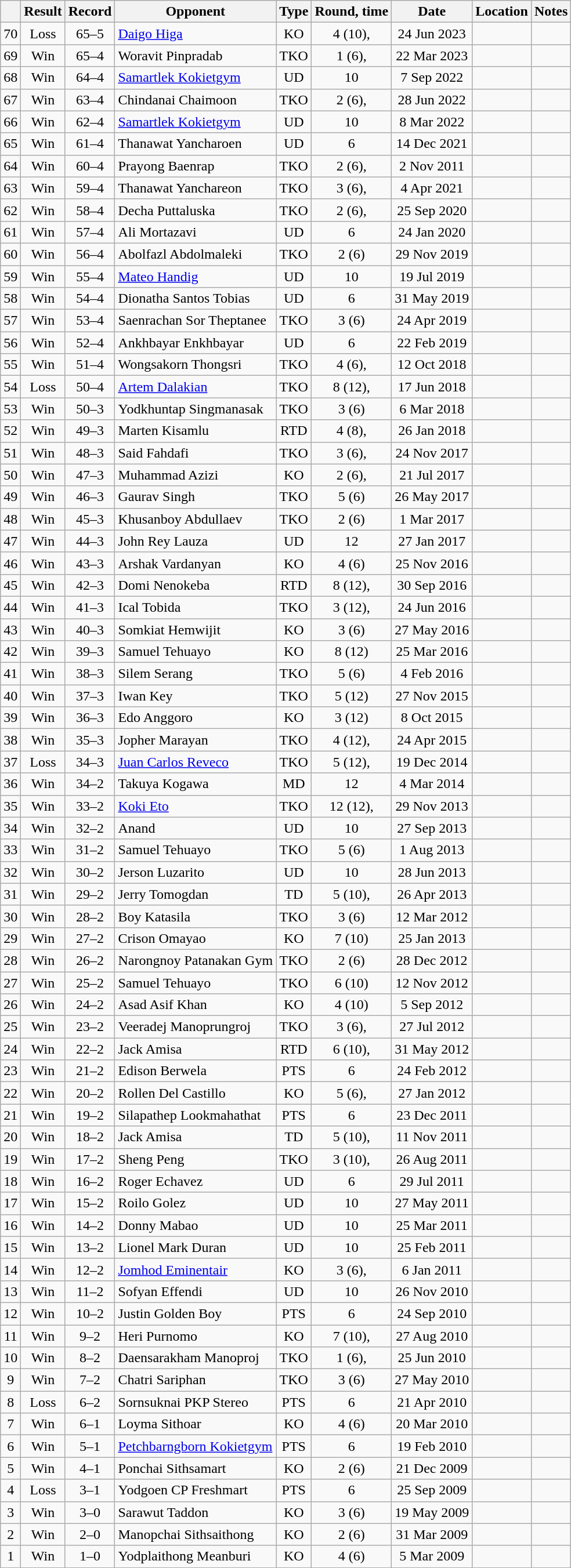<table class=wikitable style=text-align:center>
<tr>
<th></th>
<th>Result</th>
<th>Record</th>
<th>Opponent</th>
<th>Type</th>
<th>Round, time</th>
<th>Date</th>
<th>Location</th>
<th>Notes</th>
</tr>
<tr>
<td>70</td>
<td>Loss</td>
<td>65–5</td>
<td align=left><a href='#'>Daigo Higa</a></td>
<td>KO</td>
<td>4 (10), </td>
<td>24 Jun 2023</td>
<td align=left></td>
<td align=left></td>
</tr>
<tr>
<td>69</td>
<td>Win</td>
<td>65–4</td>
<td align=left>Woravit Pinpradab</td>
<td>TKO</td>
<td>1 (6), </td>
<td>22 Mar 2023</td>
<td align=left></td>
<td align=left></td>
</tr>
<tr>
<td>68</td>
<td>Win</td>
<td>64–4</td>
<td align=left><a href='#'>Samartlek Kokietgym</a></td>
<td>UD</td>
<td>10</td>
<td>7 Sep 2022</td>
<td align=left></td>
<td align=left></td>
</tr>
<tr>
<td>67</td>
<td>Win</td>
<td>63–4</td>
<td align=left>Chindanai Chaimoon</td>
<td>TKO</td>
<td>2 (6), </td>
<td>28 Jun 2022</td>
<td align=left></td>
<td align=left></td>
</tr>
<tr>
<td>66</td>
<td>Win</td>
<td>62–4</td>
<td align=left><a href='#'>Samartlek Kokietgym</a></td>
<td>UD</td>
<td>10</td>
<td>8 Mar 2022</td>
<td align=left></td>
<td align=left></td>
</tr>
<tr>
<td>65</td>
<td>Win</td>
<td>61–4</td>
<td align=left>Thanawat Yancharoen</td>
<td>UD</td>
<td>6</td>
<td>14 Dec 2021</td>
<td align=left></td>
<td align=left></td>
</tr>
<tr>
<td>64</td>
<td>Win</td>
<td>60–4</td>
<td align=left>Prayong Baenrap</td>
<td>TKO</td>
<td>2 (6), </td>
<td>2 Nov 2011</td>
<td align=left></td>
<td align=left></td>
</tr>
<tr>
<td>63</td>
<td>Win</td>
<td>59–4</td>
<td align=left>Thanawat Yanchareon</td>
<td>TKO</td>
<td>3 (6), </td>
<td>4 Apr 2021</td>
<td align=left></td>
<td align=left></td>
</tr>
<tr>
<td>62</td>
<td>Win</td>
<td>58–4</td>
<td align=left>Decha Puttaluska</td>
<td>TKO</td>
<td>2 (6), </td>
<td>25 Sep 2020</td>
<td align=left></td>
<td align=left></td>
</tr>
<tr>
<td>61</td>
<td>Win</td>
<td>57–4</td>
<td align=left>Ali Mortazavi</td>
<td>UD</td>
<td>6</td>
<td>24 Jan 2020</td>
<td align=left></td>
<td align=left></td>
</tr>
<tr>
<td>60</td>
<td>Win</td>
<td>56–4</td>
<td align=left>Abolfazl Abdolmaleki</td>
<td>TKO</td>
<td>2 (6)</td>
<td>29 Nov 2019</td>
<td align=left></td>
<td align=left></td>
</tr>
<tr>
<td>59</td>
<td>Win</td>
<td>55–4</td>
<td align=left><a href='#'>Mateo Handig</a></td>
<td>UD</td>
<td>10</td>
<td>19 Jul 2019</td>
<td align=left></td>
<td align=left></td>
</tr>
<tr>
<td>58</td>
<td>Win</td>
<td>54–4</td>
<td align=left>Dionatha Santos Tobias</td>
<td>UD</td>
<td>6</td>
<td>31 May 2019</td>
<td align=left></td>
<td align=left></td>
</tr>
<tr>
<td>57</td>
<td>Win</td>
<td>53–4</td>
<td align=left>Saenrachan Sor Theptanee</td>
<td>TKO</td>
<td>3 (6)</td>
<td>24 Apr 2019</td>
<td align=left></td>
<td align=left></td>
</tr>
<tr>
<td>56</td>
<td>Win</td>
<td>52–4</td>
<td align=left>Ankhbayar Enkhbayar</td>
<td>UD</td>
<td>6</td>
<td>22 Feb 2019</td>
<td align=left></td>
<td align=left></td>
</tr>
<tr>
<td>55</td>
<td>Win</td>
<td>51–4</td>
<td align=left>Wongsakorn Thongsri</td>
<td>TKO</td>
<td>4 (6), </td>
<td>12 Oct 2018</td>
<td align=left></td>
<td align=left></td>
</tr>
<tr>
<td>54</td>
<td>Loss</td>
<td>50–4</td>
<td align=left><a href='#'>Artem Dalakian</a></td>
<td>TKO</td>
<td>8 (12), </td>
<td>17 Jun 2018</td>
<td align=left></td>
<td align=left></td>
</tr>
<tr>
<td>53</td>
<td>Win</td>
<td>50–3</td>
<td align=left>Yodkhuntap Singmanasak</td>
<td>TKO</td>
<td>3 (6)</td>
<td>6 Mar 2018</td>
<td align=left></td>
<td align=left></td>
</tr>
<tr>
<td>52</td>
<td>Win</td>
<td>49–3</td>
<td align=left>Marten Kisamlu</td>
<td>RTD</td>
<td>4 (8), </td>
<td>26 Jan 2018</td>
<td align=left></td>
<td align=left></td>
</tr>
<tr>
<td>51</td>
<td>Win</td>
<td>48–3</td>
<td align=left>Said Fahdafi</td>
<td>TKO</td>
<td>3 (6), </td>
<td>24 Nov 2017</td>
<td align=left></td>
<td align=left></td>
</tr>
<tr>
<td>50</td>
<td>Win</td>
<td>47–3</td>
<td align=left>Muhammad Azizi</td>
<td>KO</td>
<td>2 (6), </td>
<td>21 Jul 2017</td>
<td align=left></td>
<td align=left></td>
</tr>
<tr>
<td>49</td>
<td>Win</td>
<td>46–3</td>
<td align=left>Gaurav Singh</td>
<td>TKO</td>
<td>5 (6)</td>
<td>26 May 2017</td>
<td align=left></td>
<td align=left></td>
</tr>
<tr>
<td>48</td>
<td>Win</td>
<td>45–3</td>
<td align=left>Khusanboy Abdullaev</td>
<td>TKO</td>
<td>2 (6)</td>
<td>1 Mar 2017</td>
<td align=left></td>
<td align=left></td>
</tr>
<tr>
<td>47</td>
<td>Win</td>
<td>44–3</td>
<td align=left>John Rey Lauza</td>
<td>UD</td>
<td>12</td>
<td>27 Jan 2017</td>
<td align=left></td>
<td align=left></td>
</tr>
<tr>
<td>46</td>
<td>Win</td>
<td>43–3</td>
<td align=left>Arshak Vardanyan</td>
<td>KO</td>
<td>4 (6)</td>
<td>25 Nov 2016</td>
<td align=left></td>
<td align=left></td>
</tr>
<tr>
<td>45</td>
<td>Win</td>
<td>42–3</td>
<td align=left>Domi Nenokeba</td>
<td>RTD</td>
<td>8 (12), </td>
<td>30 Sep 2016</td>
<td align=left></td>
<td align=left></td>
</tr>
<tr>
<td>44</td>
<td>Win</td>
<td>41–3</td>
<td align=left>Ical Tobida</td>
<td>TKO</td>
<td>3 (12), </td>
<td>24 Jun 2016</td>
<td align=left></td>
<td align=left></td>
</tr>
<tr>
<td>43</td>
<td>Win</td>
<td>40–3</td>
<td align=left>Somkiat Hemwijit</td>
<td>KO</td>
<td>3 (6)</td>
<td>27 May 2016</td>
<td align=left></td>
<td align=left></td>
</tr>
<tr>
<td>42</td>
<td>Win</td>
<td>39–3</td>
<td align=left>Samuel Tehuayo</td>
<td>KO</td>
<td>8 (12)</td>
<td>25 Mar 2016</td>
<td align=left></td>
<td align=left></td>
</tr>
<tr>
<td>41</td>
<td>Win</td>
<td>38–3</td>
<td align=left>Silem Serang</td>
<td>TKO</td>
<td>5 (6)</td>
<td>4 Feb 2016</td>
<td align=left></td>
<td align=left></td>
</tr>
<tr>
<td>40</td>
<td>Win</td>
<td>37–3</td>
<td align=left>Iwan Key</td>
<td>TKO</td>
<td>5 (12)</td>
<td>27 Nov 2015</td>
<td align=left></td>
<td align=left></td>
</tr>
<tr>
<td>39</td>
<td>Win</td>
<td>36–3</td>
<td align=left>Edo Anggoro</td>
<td>KO</td>
<td>3 (12)</td>
<td>8 Oct 2015</td>
<td align=left></td>
<td align=left></td>
</tr>
<tr>
<td>38</td>
<td>Win</td>
<td>35–3</td>
<td align=left>Jopher Marayan</td>
<td>TKO</td>
<td>4 (12), </td>
<td>24 Apr 2015</td>
<td align=left></td>
<td align=left></td>
</tr>
<tr>
<td>37</td>
<td>Loss</td>
<td>34–3</td>
<td align=left><a href='#'>Juan Carlos Reveco</a></td>
<td>TKO</td>
<td>5 (12), </td>
<td>19 Dec 2014</td>
<td align=left></td>
<td align=left></td>
</tr>
<tr>
<td>36</td>
<td>Win</td>
<td>34–2</td>
<td align=left>Takuya Kogawa</td>
<td>MD</td>
<td>12</td>
<td>4 Mar 2014</td>
<td align=left></td>
<td align=left></td>
</tr>
<tr>
<td>35</td>
<td>Win</td>
<td>33–2</td>
<td align=left><a href='#'>Koki Eto</a></td>
<td>TKO</td>
<td>12 (12), </td>
<td>29 Nov 2013</td>
<td align=left></td>
<td align=left></td>
</tr>
<tr>
<td>34</td>
<td>Win</td>
<td>32–2</td>
<td align=left>Anand</td>
<td>UD</td>
<td>10</td>
<td>27 Sep 2013</td>
<td align=left></td>
<td align=left></td>
</tr>
<tr>
<td>33</td>
<td>Win</td>
<td>31–2</td>
<td align=left>Samuel Tehuayo</td>
<td>TKO</td>
<td>5 (6)</td>
<td>1 Aug 2013</td>
<td align=left></td>
<td align=left></td>
</tr>
<tr>
<td>32</td>
<td>Win</td>
<td>30–2</td>
<td align=left>Jerson Luzarito</td>
<td>UD</td>
<td>10</td>
<td>28 Jun 2013</td>
<td align=left></td>
<td align=left></td>
</tr>
<tr>
<td>31</td>
<td>Win</td>
<td>29–2</td>
<td align=left>Jerry Tomogdan</td>
<td>TD</td>
<td>5 (10), </td>
<td>26 Apr 2013</td>
<td align=left></td>
<td align=left></td>
</tr>
<tr>
<td>30</td>
<td>Win</td>
<td>28–2</td>
<td align=left>Boy Katasila</td>
<td>TKO</td>
<td>3 (6)</td>
<td>12 Mar 2012</td>
<td align=left></td>
<td align=left></td>
</tr>
<tr>
<td>29</td>
<td>Win</td>
<td>27–2</td>
<td align=left>Crison Omayao</td>
<td>KO</td>
<td>7 (10)</td>
<td>25 Jan 2013</td>
<td align=left></td>
<td align=left></td>
</tr>
<tr>
<td>28</td>
<td>Win</td>
<td>26–2</td>
<td align=left>Narongnoy Patanakan Gym</td>
<td>TKO</td>
<td>2 (6)</td>
<td>28 Dec 2012</td>
<td align=left></td>
<td align=left></td>
</tr>
<tr>
<td>27</td>
<td>Win</td>
<td>25–2</td>
<td align=left>Samuel Tehuayo</td>
<td>TKO</td>
<td>6 (10)</td>
<td>12 Nov 2012</td>
<td align=left></td>
<td align=left></td>
</tr>
<tr>
<td>26</td>
<td>Win</td>
<td>24–2</td>
<td align=left>Asad Asif Khan</td>
<td>KO</td>
<td>4 (10)</td>
<td>5 Sep 2012</td>
<td align=left></td>
<td align=left></td>
</tr>
<tr>
<td>25</td>
<td>Win</td>
<td>23–2</td>
<td align=left>Veeradej Manoprungroj</td>
<td>TKO</td>
<td>3 (6), </td>
<td>27 Jul 2012</td>
<td align=left></td>
<td align=left></td>
</tr>
<tr>
<td>24</td>
<td>Win</td>
<td>22–2</td>
<td align=left>Jack Amisa</td>
<td>RTD</td>
<td>6 (10), </td>
<td>31 May 2012</td>
<td align=left></td>
<td align=left></td>
</tr>
<tr>
<td>23</td>
<td>Win</td>
<td>21–2</td>
<td align=left>Edison Berwela</td>
<td>PTS</td>
<td>6</td>
<td>24 Feb 2012</td>
<td align=left></td>
<td align=left></td>
</tr>
<tr>
<td>22</td>
<td>Win</td>
<td>20–2</td>
<td align=left>Rollen Del Castillo</td>
<td>KO</td>
<td>5 (6), </td>
<td>27 Jan 2012</td>
<td align=left></td>
<td align=left></td>
</tr>
<tr>
<td>21</td>
<td>Win</td>
<td>19–2</td>
<td align=left>Silapathep Lookmahathat</td>
<td>PTS</td>
<td>6</td>
<td>23 Dec 2011</td>
<td align=left></td>
<td align=left></td>
</tr>
<tr>
<td>20</td>
<td>Win</td>
<td>18–2</td>
<td align=left>Jack Amisa</td>
<td>TD</td>
<td>5 (10), </td>
<td>11 Nov 2011</td>
<td align=left></td>
<td align=left></td>
</tr>
<tr>
<td>19</td>
<td>Win</td>
<td>17–2</td>
<td align=left>Sheng Peng</td>
<td>TKO</td>
<td>3 (10), </td>
<td>26 Aug 2011</td>
<td align=left></td>
<td align=left></td>
</tr>
<tr>
<td>18</td>
<td>Win</td>
<td>16–2</td>
<td align=left>Roger Echavez</td>
<td>UD</td>
<td>6</td>
<td>29 Jul 2011</td>
<td align=left></td>
<td align=left></td>
</tr>
<tr>
<td>17</td>
<td>Win</td>
<td>15–2</td>
<td align=left>Roilo Golez</td>
<td>UD</td>
<td>10</td>
<td>27 May 2011</td>
<td align=left></td>
<td align=left></td>
</tr>
<tr>
<td>16</td>
<td>Win</td>
<td>14–2</td>
<td align=left>Donny Mabao</td>
<td>UD</td>
<td>10</td>
<td>25 Mar 2011</td>
<td align=left></td>
<td align=left></td>
</tr>
<tr>
<td>15</td>
<td>Win</td>
<td>13–2</td>
<td align=left>Lionel Mark Duran</td>
<td>UD</td>
<td>10</td>
<td>25 Feb 2011</td>
<td align=left></td>
<td align=left></td>
</tr>
<tr>
<td>14</td>
<td>Win</td>
<td>12–2</td>
<td align=left><a href='#'>Jomhod Eminentair</a></td>
<td>KO</td>
<td>3 (6), </td>
<td>6 Jan 2011</td>
<td align=left></td>
<td align=left></td>
</tr>
<tr>
<td>13</td>
<td>Win</td>
<td>11–2</td>
<td align=left>Sofyan Effendi</td>
<td>UD</td>
<td>10</td>
<td>26 Nov 2010</td>
<td align=left></td>
<td align=left></td>
</tr>
<tr>
<td>12</td>
<td>Win</td>
<td>10–2</td>
<td align=left>Justin Golden Boy</td>
<td>PTS</td>
<td>6</td>
<td>24 Sep 2010</td>
<td align=left></td>
<td align=left></td>
</tr>
<tr>
<td>11</td>
<td>Win</td>
<td>9–2</td>
<td align=left>Heri Purnomo</td>
<td>KO</td>
<td>7 (10), </td>
<td>27 Aug 2010</td>
<td align=left></td>
<td align=left></td>
</tr>
<tr>
<td>10</td>
<td>Win</td>
<td>8–2</td>
<td align=left>Daensarakham Manoproj</td>
<td>TKO</td>
<td>1 (6), </td>
<td>25 Jun 2010</td>
<td align=left></td>
<td align=left></td>
</tr>
<tr>
<td>9</td>
<td>Win</td>
<td>7–2</td>
<td align=left>Chatri Sariphan</td>
<td>TKO</td>
<td>3 (6)</td>
<td>27 May 2010</td>
<td align=left></td>
<td align=left></td>
</tr>
<tr>
<td>8</td>
<td>Loss</td>
<td>6–2</td>
<td align=left>Sornsuknai PKP Stereo</td>
<td>PTS</td>
<td>6</td>
<td>21 Apr 2010</td>
<td align=left></td>
<td align=left></td>
</tr>
<tr>
<td>7</td>
<td>Win</td>
<td>6–1</td>
<td align=left>Loyma Sithoar</td>
<td>KO</td>
<td>4 (6)</td>
<td>20 Mar 2010</td>
<td align=left></td>
<td align=left></td>
</tr>
<tr>
<td>6</td>
<td>Win</td>
<td>5–1</td>
<td align=left><a href='#'>Petchbarngborn Kokietgym</a></td>
<td>PTS</td>
<td>6</td>
<td>19 Feb 2010</td>
<td align=left></td>
<td align=left></td>
</tr>
<tr>
<td>5</td>
<td>Win</td>
<td>4–1</td>
<td align=left>Ponchai Sithsamart</td>
<td>KO</td>
<td>2 (6)</td>
<td>21 Dec 2009</td>
<td align=left></td>
<td align=left></td>
</tr>
<tr>
<td>4</td>
<td>Loss</td>
<td>3–1</td>
<td align=left>Yodgoen CP Freshmart</td>
<td>PTS</td>
<td>6</td>
<td>25 Sep 2009</td>
<td align=left></td>
<td align=left></td>
</tr>
<tr>
<td>3</td>
<td>Win</td>
<td>3–0</td>
<td align=left>Sarawut Taddon</td>
<td>KO</td>
<td>3 (6)</td>
<td>19 May 2009</td>
<td align=left></td>
<td align=left></td>
</tr>
<tr>
<td>2</td>
<td>Win</td>
<td>2–0</td>
<td align=left>Manopchai Sithsaithong</td>
<td>KO</td>
<td>2 (6)</td>
<td>31 Mar 2009</td>
<td align=left></td>
<td align=left></td>
</tr>
<tr>
<td>1</td>
<td>Win</td>
<td>1–0</td>
<td align=left>Yodplaithong Meanburi</td>
<td>KO</td>
<td>4 (6)</td>
<td>5 Mar 2009</td>
<td align=left></td>
<td align=left></td>
</tr>
</table>
